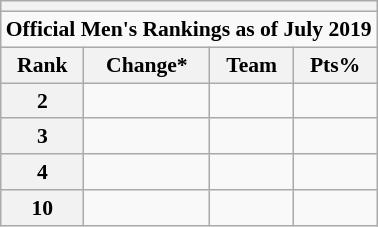<table class="wikitable" style="text-align:center; font-size: 90%; float: right; margin-left: 1em;">
<tr>
<th colspan="4"></th>
</tr>
<tr>
<td colspan=4 style="text-align:center;"><strong>Official Men's Rankings as of July 2019</strong><noinclude></noinclude></td>
</tr>
<tr>
<th>Rank</th>
<th>Change*</th>
<th>Team</th>
<th>Pts%</th>
</tr>
<tr>
<th>2</th>
<td></td>
<td align=left></td>
<td align=right></td>
</tr>
<tr>
<th>3</th>
<td></td>
<td align=left></td>
<td align=right></td>
</tr>
<tr>
<th>4</th>
<td></td>
<td align=left></td>
<td align=right></td>
</tr>
<tr>
<th>10</th>
<td></td>
<td align=left></td>
<td align=right></td>
</tr>
</table>
